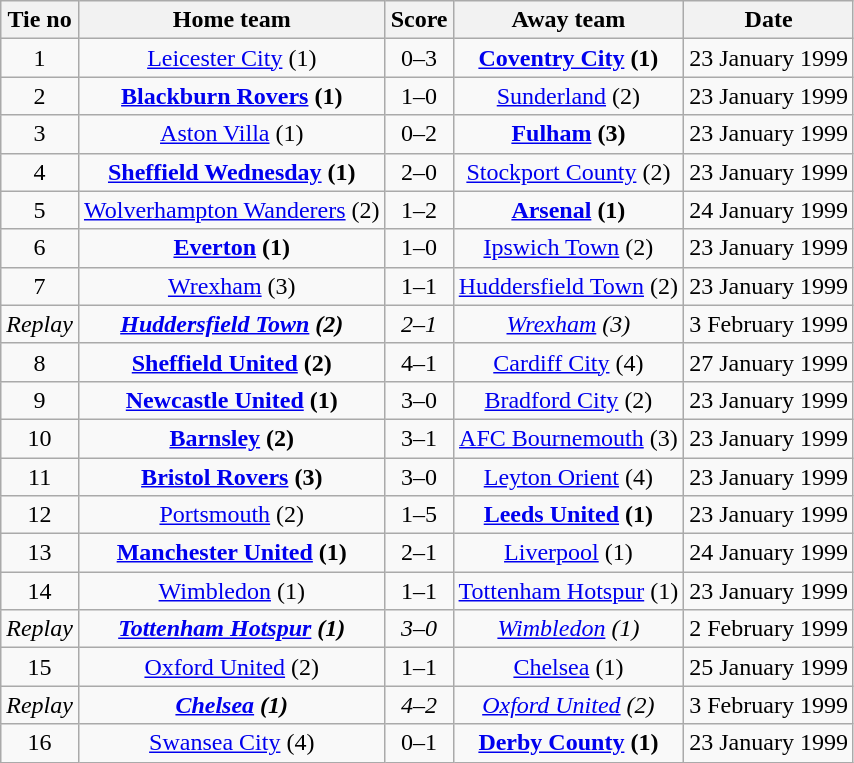<table class="wikitable" style="text-align: center">
<tr>
<th>Tie no</th>
<th>Home team</th>
<th>Score</th>
<th>Away team</th>
<th>Date</th>
</tr>
<tr>
<td>1</td>
<td><a href='#'>Leicester City</a> (1)</td>
<td>0–3</td>
<td><strong><a href='#'>Coventry City</a> (1)</strong></td>
<td>23 January 1999</td>
</tr>
<tr>
<td>2</td>
<td><strong><a href='#'>Blackburn Rovers</a> (1)</strong></td>
<td>1–0</td>
<td><a href='#'>Sunderland</a> (2)</td>
<td>23 January 1999</td>
</tr>
<tr>
<td>3</td>
<td><a href='#'>Aston Villa</a> (1)</td>
<td>0–2</td>
<td><strong><a href='#'>Fulham</a> (3)</strong></td>
<td>23 January 1999</td>
</tr>
<tr>
<td>4</td>
<td><strong><a href='#'>Sheffield Wednesday</a> (1)</strong></td>
<td>2–0</td>
<td><a href='#'>Stockport County</a> (2)</td>
<td>23 January 1999</td>
</tr>
<tr>
<td>5</td>
<td><a href='#'>Wolverhampton Wanderers</a> (2)</td>
<td>1–2</td>
<td><strong><a href='#'>Arsenal</a> (1)</strong></td>
<td>24 January 1999</td>
</tr>
<tr>
<td>6</td>
<td><strong><a href='#'>Everton</a> (1)</strong></td>
<td>1–0</td>
<td><a href='#'>Ipswich Town</a> (2)</td>
<td>23 January 1999</td>
</tr>
<tr>
<td>7</td>
<td><a href='#'>Wrexham</a> (3)</td>
<td>1–1</td>
<td><a href='#'>Huddersfield Town</a> (2)</td>
<td>23 January 1999</td>
</tr>
<tr>
<td><em>Replay</em></td>
<td><strong><em><a href='#'>Huddersfield Town</a> (2)</em></strong></td>
<td><em>2–1</em></td>
<td><em><a href='#'>Wrexham</a> (3)</em></td>
<td>3 February 1999</td>
</tr>
<tr>
<td>8</td>
<td><strong><a href='#'>Sheffield United</a> (2)</strong></td>
<td>4–1</td>
<td><a href='#'>Cardiff City</a> (4)</td>
<td>27 January 1999</td>
</tr>
<tr>
<td>9</td>
<td><strong><a href='#'>Newcastle United</a> (1)</strong></td>
<td>3–0</td>
<td><a href='#'>Bradford City</a> (2)</td>
<td>23 January 1999</td>
</tr>
<tr>
<td>10</td>
<td><strong><a href='#'>Barnsley</a> (2)</strong></td>
<td>3–1</td>
<td><a href='#'>AFC Bournemouth</a> (3)</td>
<td>23 January 1999</td>
</tr>
<tr>
<td>11</td>
<td><strong><a href='#'>Bristol Rovers</a> (3)</strong></td>
<td>3–0</td>
<td><a href='#'>Leyton Orient</a> (4)</td>
<td>23 January 1999</td>
</tr>
<tr>
<td>12</td>
<td><a href='#'>Portsmouth</a> (2)</td>
<td>1–5</td>
<td><strong><a href='#'>Leeds United</a> (1)</strong></td>
<td>23 January 1999</td>
</tr>
<tr>
<td>13</td>
<td><strong><a href='#'>Manchester United</a> (1)</strong></td>
<td>2–1</td>
<td><a href='#'>Liverpool</a> (1)</td>
<td>24 January 1999</td>
</tr>
<tr>
<td>14</td>
<td><a href='#'>Wimbledon</a> (1)</td>
<td>1–1</td>
<td><a href='#'>Tottenham Hotspur</a> (1)</td>
<td>23 January 1999</td>
</tr>
<tr>
<td><em>Replay</em></td>
<td><strong><em><a href='#'>Tottenham Hotspur</a> (1)</em></strong></td>
<td><em>3–0</em></td>
<td><em><a href='#'>Wimbledon</a> (1)</em></td>
<td>2 February 1999</td>
</tr>
<tr>
<td>15</td>
<td><a href='#'>Oxford United</a> (2)</td>
<td>1–1</td>
<td><a href='#'>Chelsea</a> (1)</td>
<td>25 January 1999</td>
</tr>
<tr>
<td><em>Replay</em></td>
<td><strong><em><a href='#'>Chelsea</a> (1)</em></strong></td>
<td><em>4–2</em></td>
<td><em><a href='#'>Oxford United</a> (2)</em></td>
<td>3 February 1999</td>
</tr>
<tr>
<td>16</td>
<td><a href='#'>Swansea City</a> (4)</td>
<td>0–1</td>
<td><strong><a href='#'>Derby County</a> (1)</strong></td>
<td>23 January 1999</td>
</tr>
</table>
